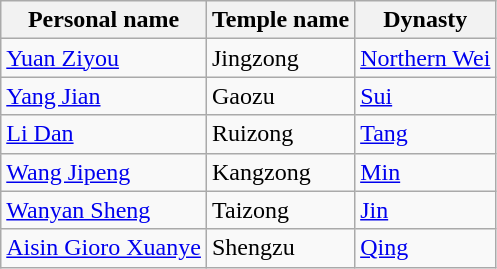<table class="wikitable">
<tr>
<th>Personal name<br></th>
<th>Temple name</th>
<th>Dynasty</th>
</tr>
<tr>
<td><a href='#'>Yuan Ziyou</a><br></td>
<td>Jingzong<br></td>
<td><a href='#'>Northern Wei</a></td>
</tr>
<tr>
<td><a href='#'>Yang Jian</a><br></td>
<td>Gaozu<br></td>
<td><a href='#'>Sui</a></td>
</tr>
<tr>
<td><a href='#'>Li Dan</a><br></td>
<td>Ruizong<br></td>
<td><a href='#'>Tang</a></td>
</tr>
<tr>
<td><a href='#'>Wang Jipeng</a><br></td>
<td>Kangzong<br></td>
<td><a href='#'>Min</a></td>
</tr>
<tr>
<td><a href='#'>Wanyan Sheng</a><br></td>
<td>Taizong<br></td>
<td><a href='#'>Jin</a></td>
</tr>
<tr>
<td><a href='#'>Aisin Gioro Xuanye</a><br></td>
<td>Shengzu<br></td>
<td><a href='#'>Qing</a></td>
</tr>
</table>
